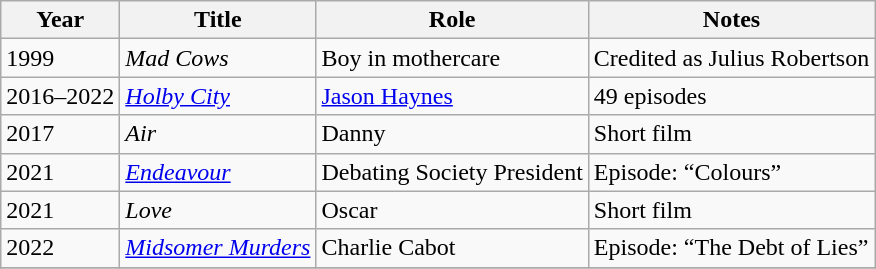<table class="wikitable">
<tr>
<th>Year</th>
<th>Title</th>
<th>Role</th>
<th>Notes</th>
</tr>
<tr>
<td>1999</td>
<td><em>Mad Cows</em></td>
<td>Boy in mothercare</td>
<td>Credited as Julius Robertson</td>
</tr>
<tr>
<td>2016–2022</td>
<td><em><a href='#'>Holby City</a></em></td>
<td><a href='#'>Jason Haynes</a></td>
<td>49 episodes</td>
</tr>
<tr>
<td>2017</td>
<td><em>Air</em></td>
<td>Danny</td>
<td>Short film</td>
</tr>
<tr>
<td>2021</td>
<td><em><a href='#'>Endeavour</a></em></td>
<td>Debating Society President</td>
<td>Episode: “Colours”</td>
</tr>
<tr>
<td>2021</td>
<td><em>Love</em></td>
<td>Oscar</td>
<td>Short film</td>
</tr>
<tr>
<td>2022</td>
<td><em><a href='#'>Midsomer Murders</a></em></td>
<td>Charlie Cabot</td>
<td>Episode: “The Debt of Lies”</td>
</tr>
<tr>
</tr>
</table>
